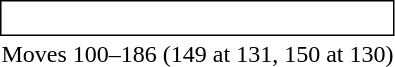<table style="display:inline; display:inline-table;">
<tr>
<td style="border: solid thin; padding: 2px;"><br></td>
</tr>
<tr>
<td style="text-align:center">Moves 100–186 (149 at 131, 150 at 130)</td>
</tr>
</table>
